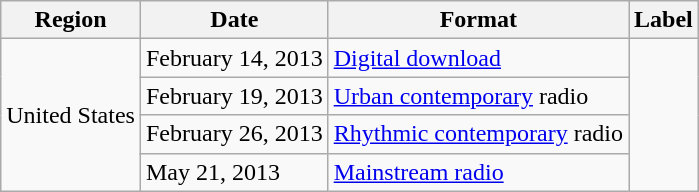<table class=wikitable>
<tr>
<th>Region</th>
<th>Date</th>
<th>Format</th>
<th>Label</th>
</tr>
<tr>
<td rowspan="4">United States</td>
<td>February 14, 2013</td>
<td><a href='#'>Digital download</a></td>
<td rowspan="4"></td>
</tr>
<tr>
<td>February 19, 2013</td>
<td><a href='#'>Urban contemporary</a> radio</td>
</tr>
<tr>
<td>February 26, 2013</td>
<td><a href='#'>Rhythmic contemporary</a> radio</td>
</tr>
<tr>
<td>May 21, 2013</td>
<td><a href='#'>Mainstream radio</a></td>
</tr>
</table>
